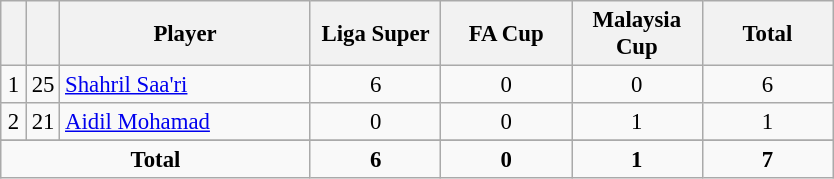<table class="wikitable sortable" style="font-size: 95%; text-align: center;">
<tr>
<th width=10></th>
<th width=10></th>
<th scope=col style="width:160px;"><strong>Player</strong></th>
<th width=80>Liga Super</th>
<th width=80>FA Cup</th>
<th width=80>Malaysia Cup</th>
<th width=80>Total</th>
</tr>
<tr>
<td>1</td>
<td>25</td>
<td align=left> <a href='#'>Shahril Saa'ri</a></td>
<td>6</td>
<td>0</td>
<td>0</td>
<td>6</td>
</tr>
<tr>
<td>2</td>
<td>21</td>
<td align=left> <a href='#'>Aidil Mohamad</a></td>
<td>0</td>
<td>0</td>
<td>1</td>
<td>1</td>
</tr>
<tr>
</tr>
<tr class="sortbottom">
<td colspan=3><strong>Total</strong></td>
<td><strong>6</strong></td>
<td><strong>0</strong></td>
<td><strong>1</strong></td>
<td><strong>7</strong></td>
</tr>
</table>
